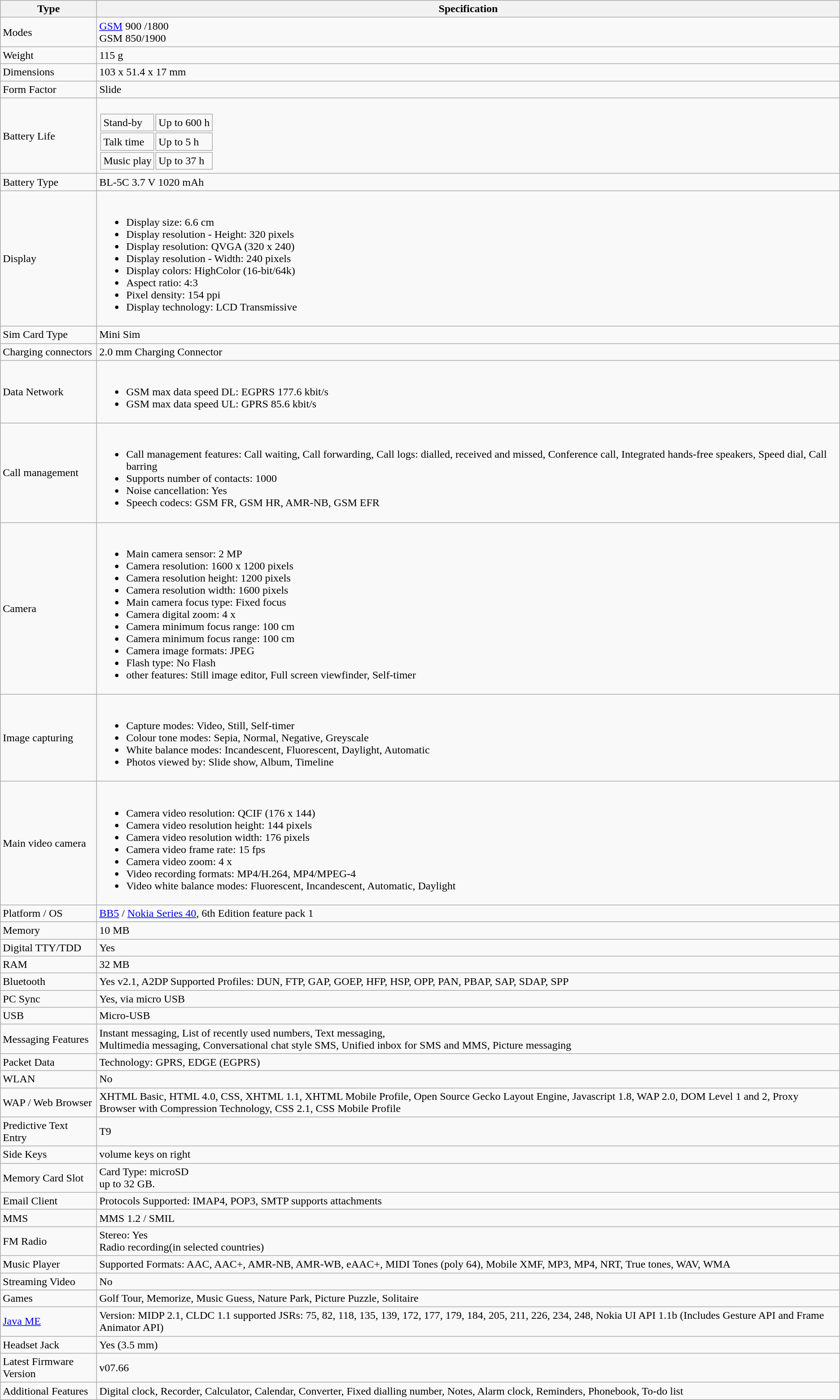<table class="wikitable">
<tr>
<th>Type</th>
<th>Specification</th>
</tr>
<tr>
<td>Modes</td>
<td><a href='#'>GSM</a> 900 /1800<br>GSM 850/1900</td>
</tr>
<tr>
<td>Weight</td>
<td>115 g</td>
</tr>
<tr>
<td>Dimensions</td>
<td>103 x 51.4 x 17 mm</td>
</tr>
<tr>
<td>Form Factor</td>
<td>Slide</td>
</tr>
<tr>
<td>Battery Life</td>
<td><br><table>
<tr>
<td>Stand-by</td>
<td>Up to 600 h</td>
</tr>
<tr>
<td>Talk time</td>
<td>Up to 5 h</td>
</tr>
<tr>
<td>Music play</td>
<td>Up to 37 h</td>
</tr>
</table>
</td>
</tr>
<tr>
<td>Battery Type</td>
<td>BL-5C 3.7 V 1020 mAh</td>
</tr>
<tr>
<td>Display</td>
<td><br><ul><li>Display size: 6.6 cm</li><li>Display resolution - Height: 320 pixels</li><li>Display resolution: QVGA (320 x 240)</li><li>Display resolution - Width: 240 pixels</li><li>Display colors: HighColor (16-bit/64k)</li><li>Aspect ratio: 4:3</li><li>Pixel density: 154 ppi</li><li>Display technology: LCD Transmissive</li></ul></td>
</tr>
<tr>
<td>Sim Card Type</td>
<td>Mini Sim</td>
</tr>
<tr>
<td>Charging connectors</td>
<td>2.0 mm Charging Connector</td>
</tr>
<tr>
<td>Data Network</td>
<td><br><ul><li>GSM max data speed DL: EGPRS 177.6 kbit/s</li><li>GSM max data speed UL: GPRS 85.6 kbit/s</li></ul></td>
</tr>
<tr>
<td>Call management</td>
<td><br><ul><li>Call management features: Call waiting, Call forwarding, Call logs: dialled, received and missed, Conference call, Integrated hands-free speakers, Speed dial, Call barring</li><li>Supports number of contacts: 1000</li><li>Noise cancellation: Yes</li><li>Speech codecs: GSM FR, GSM HR, AMR-NB, GSM EFR</li></ul></td>
</tr>
<tr>
<td>Camera</td>
<td><br><ul><li>Main camera sensor: 2 MP</li><li>Camera resolution: 1600 x 1200 pixels</li><li>Camera resolution height: 1200 pixels</li><li>Camera resolution width: 1600 pixels</li><li>Main camera focus type: Fixed focus</li><li>Camera digital zoom: 4 x</li><li>Camera minimum focus range: 100 cm</li><li>Camera minimum focus range: 100 cm</li><li>Camera image formats: JPEG</li><li>Flash type: No Flash</li><li>other features: Still image editor, Full screen viewfinder, Self-timer</li></ul></td>
</tr>
<tr>
<td>Image capturing</td>
<td><br><ul><li>Capture modes: Video, Still, Self-timer</li><li>Colour tone modes: Sepia, Normal, Negative, Greyscale</li><li>White balance modes: Incandescent, Fluorescent, Daylight, Automatic</li><li>Photos viewed by: Slide show, Album, Timeline</li></ul></td>
</tr>
<tr>
<td>Main video camera</td>
<td><br><ul><li>Camera video resolution: QCIF (176 x 144)</li><li>Camera video resolution height: 144 pixels</li><li>Camera video resolution width: 176 pixels</li><li>Camera video frame rate: 15 fps</li><li>Camera video zoom: 4 x</li><li>Video recording formats: MP4/H.264, MP4/MPEG-4</li><li>Video white balance modes: Fluorescent, Incandescent, Automatic, Daylight</li></ul></td>
</tr>
<tr>
<td>Platform / OS</td>
<td><a href='#'>BB5</a> / <a href='#'>Nokia Series 40</a>, 6th Edition feature pack 1</td>
</tr>
<tr>
<td>Memory</td>
<td>10 MB</td>
</tr>
<tr>
<td>Digital TTY/TDD</td>
<td>Yes</td>
</tr>
<tr>
<td>RAM</td>
<td>32 MB</td>
</tr>
<tr>
<td>Bluetooth</td>
<td>Yes v2.1, A2DP Supported Profiles: DUN, FTP, GAP, GOEP, HFP, HSP, OPP, PAN, PBAP, SAP, SDAP, SPP</td>
</tr>
<tr>
<td>PC Sync</td>
<td>Yes, via micro USB</td>
</tr>
<tr>
<td>USB</td>
<td>Micro-USB</td>
</tr>
<tr>
<td>Messaging Features</td>
<td>Instant messaging, List of recently used numbers, Text messaging,<br>Multimedia messaging, Conversational chat style SMS, Unified inbox for 
SMS and MMS, Picture messaging</td>
</tr>
<tr>
<td>Packet Data</td>
<td>Technology: GPRS, EDGE (EGPRS)</td>
</tr>
<tr>
<td>WLAN</td>
<td>No</td>
</tr>
<tr>
<td>WAP / Web Browser</td>
<td>XHTML Basic, HTML 4.0, CSS, XHTML 1.1, XHTML Mobile Profile, Open Source Gecko Layout Engine, Javascript 1.8, WAP 2.0, DOM Level 1 and 2, Proxy Browser with Compression Technology, CSS 2.1, CSS Mobile Profile</td>
</tr>
<tr>
<td>Predictive Text Entry</td>
<td>T9</td>
</tr>
<tr>
<td>Side Keys</td>
<td>volume keys on right</td>
</tr>
<tr>
<td>Memory Card Slot</td>
<td>Card Type: microSD<br>up to 32 GB.</td>
</tr>
<tr>
<td>Email Client</td>
<td>Protocols Supported: IMAP4, POP3, SMTP supports attachments</td>
</tr>
<tr>
<td>MMS</td>
<td>MMS 1.2 / SMIL</td>
</tr>
<tr>
<td>FM Radio</td>
<td>Stereo: Yes<br>Radio recording(in selected countries)</td>
</tr>
<tr>
<td>Music Player</td>
<td>Supported Formats: AAC, AAC+, AMR-NB, AMR-WB, eAAC+, MIDI Tones (poly 64), Mobile XMF, MP3, MP4, NRT, True tones, WAV, WMA</td>
</tr>
<tr>
<td>Streaming Video</td>
<td>No</td>
</tr>
<tr>
<td>Games</td>
<td>Golf Tour, Memorize, Music Guess, Nature Park, Picture Puzzle, Solitaire</td>
</tr>
<tr>
<td><a href='#'>Java ME</a></td>
<td>Version: MIDP 2.1, CLDC 1.1 supported JSRs: 75, 82, 118, 135, 139, 172, 177, 179, 184, 205, 211, 226, 234, 248, Nokia UI API 1.1b (Includes Gesture API and Frame Animator API)</td>
</tr>
<tr>
<td>Headset Jack</td>
<td>Yes (3.5 mm)</td>
</tr>
<tr>
<td>Latest Firmware Version</td>
<td>v07.66</td>
</tr>
<tr>
<td>Additional Features</td>
<td>Digital clock, Recorder, Calculator, Calendar, Converter, Fixed dialling number, Notes, Alarm clock, Reminders, Phonebook, To-do list</td>
</tr>
</table>
